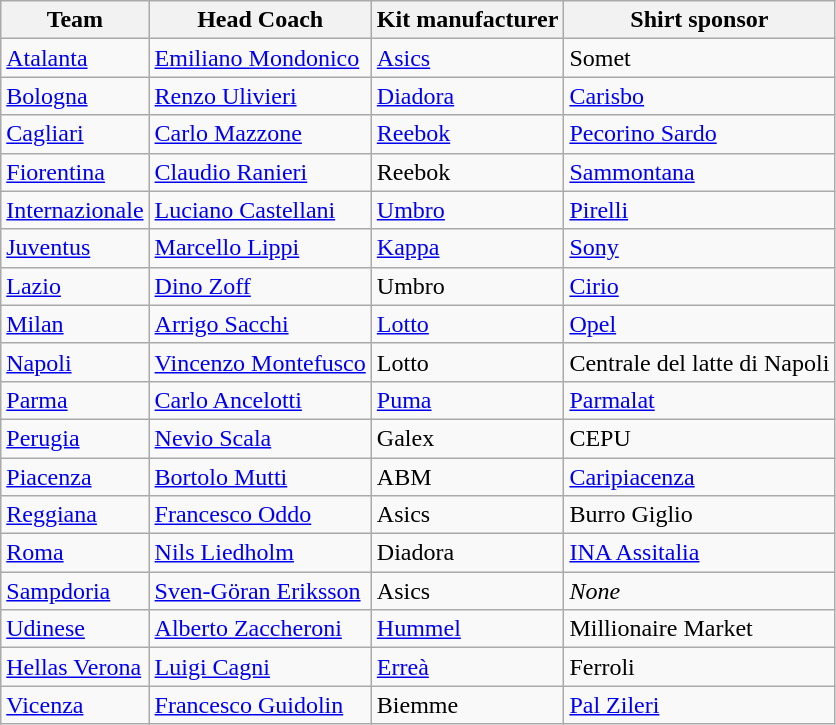<table class="wikitable sortable">
<tr>
<th>Team</th>
<th>Head Coach</th>
<th>Kit manufacturer</th>
<th>Shirt sponsor</th>
</tr>
<tr>
<td><a href='#'>Atalanta</a></td>
<td> <a href='#'>Emiliano Mondonico</a></td>
<td><a href='#'>Asics</a></td>
<td>Somet</td>
</tr>
<tr>
<td><a href='#'>Bologna</a></td>
<td> <a href='#'>Renzo Ulivieri</a></td>
<td><a href='#'>Diadora</a></td>
<td><a href='#'>Carisbo</a></td>
</tr>
<tr>
<td><a href='#'>Cagliari</a></td>
<td> <a href='#'>Carlo Mazzone</a></td>
<td><a href='#'>Reebok</a></td>
<td><a href='#'>Pecorino Sardo</a></td>
</tr>
<tr>
<td><a href='#'>Fiorentina</a></td>
<td> <a href='#'>Claudio Ranieri</a></td>
<td>Reebok</td>
<td><a href='#'>Sammontana</a></td>
</tr>
<tr>
<td><a href='#'>Internazionale</a></td>
<td> <a href='#'>Luciano Castellani</a></td>
<td><a href='#'>Umbro</a></td>
<td><a href='#'>Pirelli</a></td>
</tr>
<tr>
<td><a href='#'>Juventus</a></td>
<td> <a href='#'>Marcello Lippi</a></td>
<td><a href='#'>Kappa</a></td>
<td><a href='#'>Sony</a></td>
</tr>
<tr>
<td><a href='#'>Lazio</a></td>
<td> <a href='#'>Dino Zoff</a></td>
<td>Umbro</td>
<td><a href='#'>Cirio</a></td>
</tr>
<tr>
<td><a href='#'>Milan</a></td>
<td> <a href='#'>Arrigo Sacchi</a></td>
<td><a href='#'>Lotto</a></td>
<td><a href='#'>Opel</a></td>
</tr>
<tr>
<td><a href='#'>Napoli</a></td>
<td> <a href='#'>Vincenzo Montefusco</a></td>
<td>Lotto</td>
<td>Centrale del latte di Napoli</td>
</tr>
<tr>
<td><a href='#'>Parma</a></td>
<td> <a href='#'>Carlo Ancelotti</a></td>
<td><a href='#'>Puma</a></td>
<td><a href='#'>Parmalat</a></td>
</tr>
<tr>
<td><a href='#'>Perugia</a></td>
<td> <a href='#'>Nevio Scala</a></td>
<td>Galex</td>
<td>CEPU</td>
</tr>
<tr>
<td><a href='#'>Piacenza</a></td>
<td> <a href='#'>Bortolo Mutti</a></td>
<td>ABM</td>
<td><a href='#'>Caripiacenza</a></td>
</tr>
<tr>
<td><a href='#'>Reggiana</a></td>
<td> <a href='#'>Francesco Oddo</a></td>
<td>Asics</td>
<td>Burro Giglio</td>
</tr>
<tr>
<td><a href='#'>Roma</a></td>
<td> <a href='#'>Nils Liedholm</a></td>
<td>Diadora</td>
<td><a href='#'>INA Assitalia</a></td>
</tr>
<tr>
<td><a href='#'>Sampdoria</a></td>
<td> <a href='#'>Sven-Göran Eriksson</a></td>
<td>Asics</td>
<td><em>None</em></td>
</tr>
<tr>
<td><a href='#'>Udinese</a></td>
<td> <a href='#'>Alberto Zaccheroni</a></td>
<td><a href='#'>Hummel</a></td>
<td>Millionaire Market</td>
</tr>
<tr>
<td><a href='#'>Hellas Verona</a></td>
<td> <a href='#'>Luigi Cagni</a></td>
<td><a href='#'>Erreà</a></td>
<td>Ferroli</td>
</tr>
<tr>
<td><a href='#'>Vicenza</a></td>
<td> <a href='#'>Francesco Guidolin</a></td>
<td>Biemme</td>
<td><a href='#'>Pal Zileri</a></td>
</tr>
</table>
